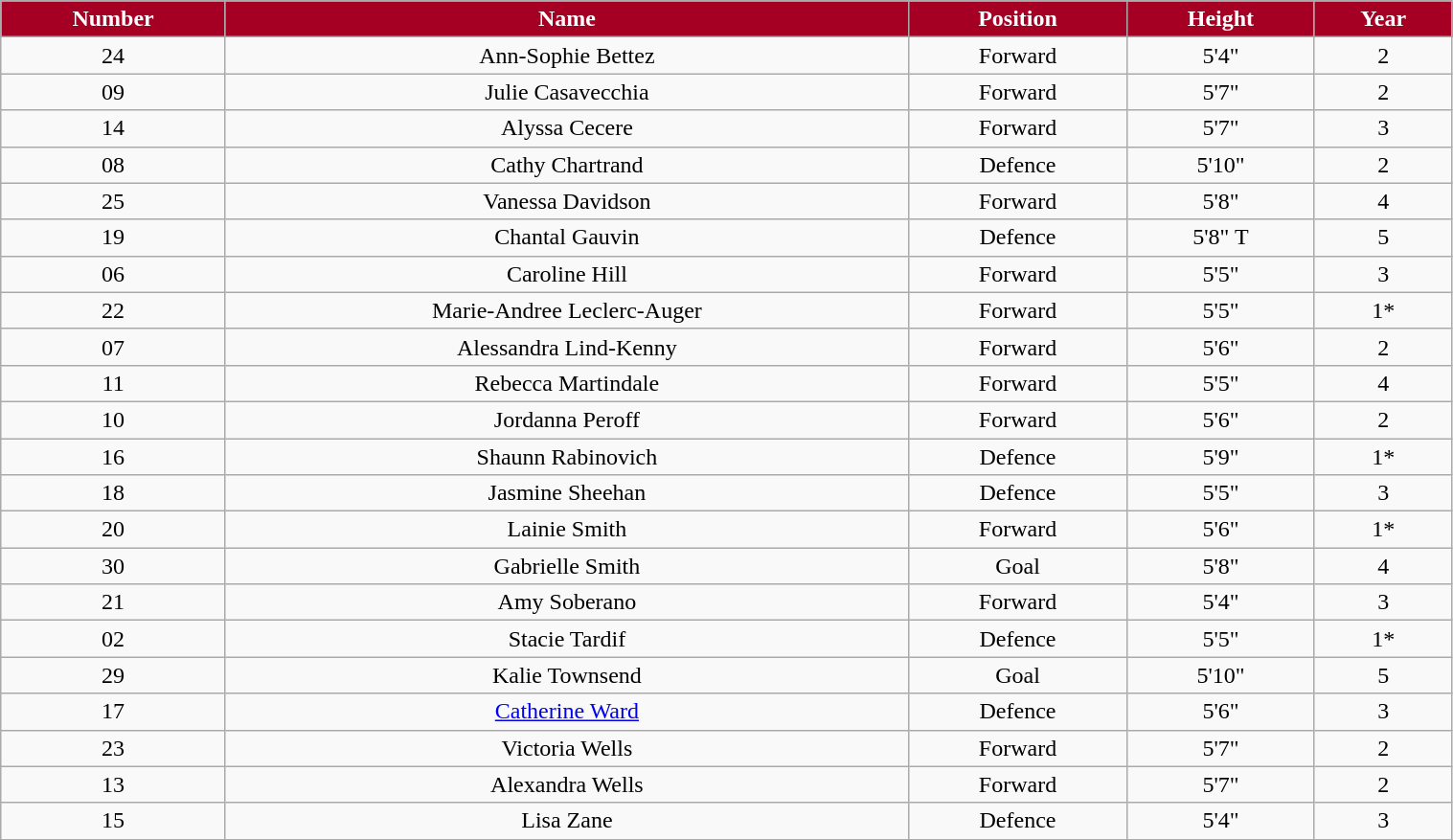<table class="wikitable" width="80%">
<tr align="center"  style="background:#A50024;color:white;">
<td><strong>Number</strong></td>
<td><strong>Name</strong></td>
<td><strong>Position</strong></td>
<td><strong>Height</strong></td>
<td><strong>Year</strong></td>
</tr>
<tr align="center" bgcolor="">
<td>24</td>
<td>Ann-Sophie Bettez</td>
<td>Forward</td>
<td>5'4"</td>
<td>2</td>
</tr>
<tr align="center" bgcolor="">
<td>09</td>
<td>Julie Casavecchia</td>
<td>Forward</td>
<td>5'7"</td>
<td>2</td>
</tr>
<tr align="center" bgcolor="">
<td>14</td>
<td>Alyssa Cecere</td>
<td>Forward</td>
<td>5'7"</td>
<td>3</td>
</tr>
<tr align="center" bgcolor="">
<td>08</td>
<td>Cathy Chartrand</td>
<td>Defence</td>
<td>5'10"</td>
<td>2</td>
</tr>
<tr align="center" bgcolor="">
<td>25</td>
<td>Vanessa Davidson</td>
<td>Forward</td>
<td>5'8"</td>
<td>4</td>
</tr>
<tr align="center" bgcolor="">
<td>19</td>
<td>Chantal Gauvin</td>
<td>Defence</td>
<td>5'8"	T</td>
<td>5</td>
</tr>
<tr align="center" bgcolor="">
<td>06</td>
<td>Caroline Hill</td>
<td>Forward</td>
<td>5'5"</td>
<td>3</td>
</tr>
<tr align="center" bgcolor="">
<td>22</td>
<td>Marie-Andree Leclerc-Auger</td>
<td>Forward</td>
<td>5'5"</td>
<td>1*</td>
</tr>
<tr align="center" bgcolor="">
<td>07</td>
<td>Alessandra Lind-Kenny</td>
<td>Forward</td>
<td>5'6"</td>
<td>2</td>
</tr>
<tr align="center" bgcolor="">
<td>11</td>
<td>Rebecca Martindale</td>
<td>Forward</td>
<td>5'5"</td>
<td>4</td>
</tr>
<tr align="center" bgcolor="">
<td>10</td>
<td>Jordanna Peroff</td>
<td>Forward</td>
<td>5'6"</td>
<td>2</td>
</tr>
<tr align="center" bgcolor="">
<td>16</td>
<td>Shaunn Rabinovich</td>
<td>Defence</td>
<td>5'9"</td>
<td>1*</td>
</tr>
<tr align="center" bgcolor="">
<td>18</td>
<td>Jasmine Sheehan</td>
<td>Defence</td>
<td>5'5"</td>
<td>3</td>
</tr>
<tr align="center" bgcolor="">
<td>20</td>
<td>Lainie Smith</td>
<td>Forward</td>
<td>5'6"</td>
<td>1*</td>
</tr>
<tr align="center" bgcolor="">
<td>30</td>
<td>Gabrielle Smith</td>
<td>Goal</td>
<td>5'8"</td>
<td>4</td>
</tr>
<tr align="center" bgcolor="">
<td>21</td>
<td>Amy Soberano</td>
<td>Forward</td>
<td>5'4"</td>
<td>3</td>
</tr>
<tr align="center" bgcolor="">
<td>02</td>
<td>Stacie Tardif</td>
<td>Defence</td>
<td>5'5"</td>
<td>1*</td>
</tr>
<tr align="center" bgcolor="">
<td>29</td>
<td>Kalie Townsend</td>
<td>Goal</td>
<td>5'10"</td>
<td>5</td>
</tr>
<tr align="center" bgcolor="">
<td>17</td>
<td><a href='#'>Catherine Ward</a></td>
<td>Defence</td>
<td>5'6"</td>
<td>3</td>
</tr>
<tr align="center" bgcolor="">
<td>23</td>
<td>Victoria Wells</td>
<td>Forward</td>
<td>5'7"</td>
<td>2</td>
</tr>
<tr align="center" bgcolor="">
<td>13</td>
<td>Alexandra Wells</td>
<td>Forward</td>
<td>5'7"</td>
<td>2</td>
</tr>
<tr align="center" bgcolor="">
<td>15</td>
<td>Lisa Zane</td>
<td>Defence</td>
<td>5'4"</td>
<td>3</td>
</tr>
<tr align="center" bgcolor="">
</tr>
</table>
